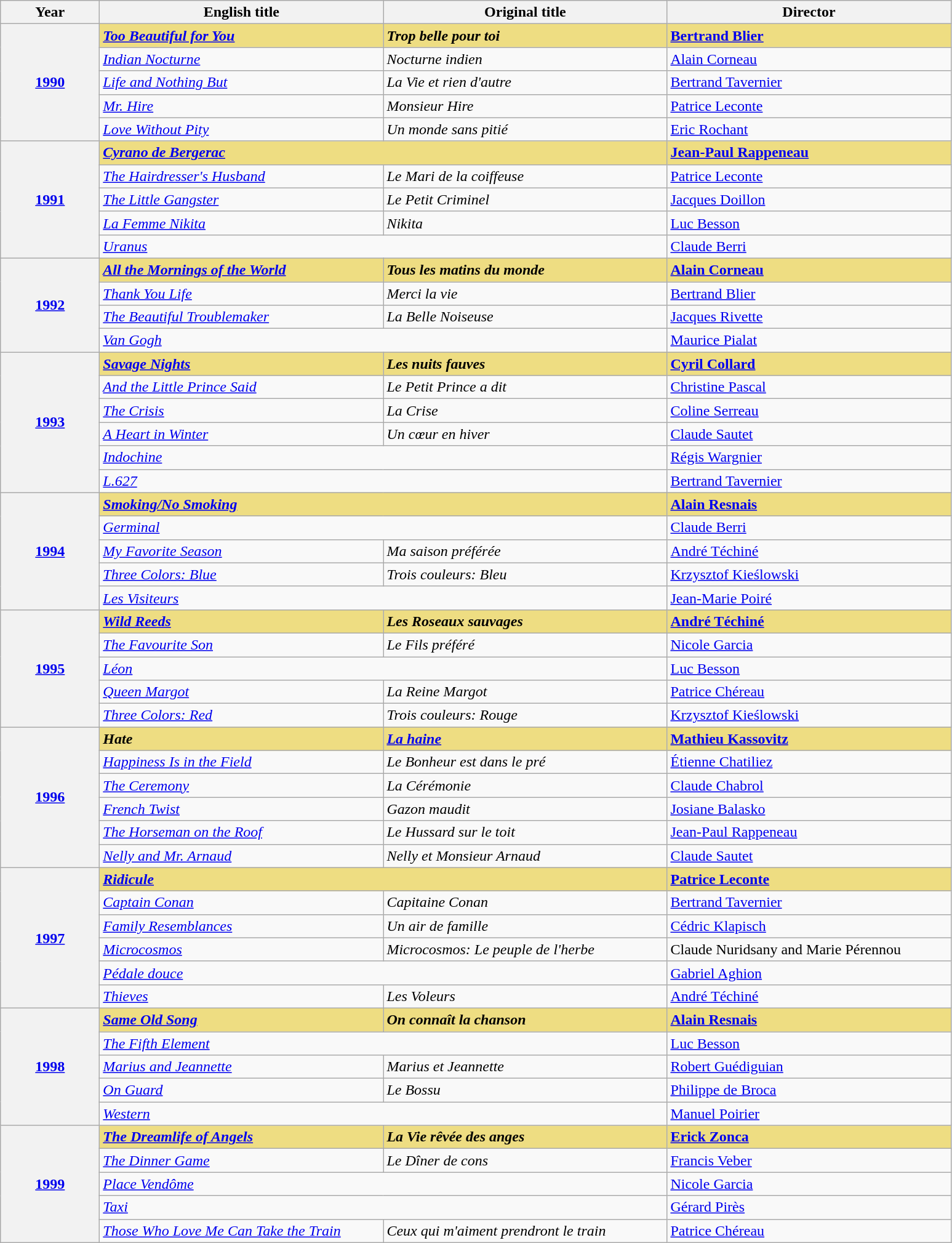<table class="wikitable">
<tr>
<th width="100">Year</th>
<th width="300">English title</th>
<th width="300">Original title</th>
<th width="300">Director</th>
</tr>
<tr>
<th rowspan="5" style="text-align:center;"><a href='#'>1990</a></th>
<td style="background:#eedd82;"><strong><em><a href='#'>Too Beautiful for You</a></em></strong></td>
<td style="background:#eedd82;"><strong><em>Trop belle pour toi</em></strong></td>
<td style="background:#eedd82;"><strong><a href='#'>Bertrand Blier</a></strong></td>
</tr>
<tr>
<td><em><a href='#'>Indian Nocturne</a></em></td>
<td><em>Nocturne indien</em></td>
<td><a href='#'>Alain Corneau</a></td>
</tr>
<tr>
<td><em><a href='#'>Life and Nothing But</a></em></td>
<td><em>La Vie et rien d'autre</em></td>
<td><a href='#'>Bertrand Tavernier</a></td>
</tr>
<tr>
<td><em><a href='#'>Mr. Hire</a></em></td>
<td><em>Monsieur Hire</em></td>
<td><a href='#'>Patrice Leconte</a></td>
</tr>
<tr>
<td><em><a href='#'>Love Without Pity</a></em></td>
<td><em>Un monde sans pitié</em></td>
<td><a href='#'>Eric Rochant</a></td>
</tr>
<tr>
<th rowspan="5" style="text-align:center;"><a href='#'>1991</a></th>
<td colspan="2" style="background:#eedd82;"><strong><em><a href='#'>Cyrano de Bergerac</a></em></strong></td>
<td style="background:#eedd82;"><strong><a href='#'>Jean-Paul Rappeneau</a></strong></td>
</tr>
<tr>
<td><em><a href='#'>The Hairdresser's Husband</a></em></td>
<td><em>Le Mari de la coiffeuse</em></td>
<td><a href='#'>Patrice Leconte</a></td>
</tr>
<tr>
<td><em><a href='#'>The Little Gangster</a></em></td>
<td><em>Le Petit Criminel</em></td>
<td><a href='#'>Jacques Doillon</a></td>
</tr>
<tr>
<td><em><a href='#'>La Femme Nikita</a></em></td>
<td><em>Nikita</em></td>
<td><a href='#'>Luc Besson</a></td>
</tr>
<tr>
<td colspan="2"><em><a href='#'>Uranus</a></em></td>
<td><a href='#'>Claude Berri</a></td>
</tr>
<tr>
<th rowspan="4" style="text-align:center;"><a href='#'>1992</a></th>
<td style="background:#eedd82;"><strong><em><a href='#'>All the Mornings of the World</a></em></strong></td>
<td style="background:#eedd82;"><strong><em>Tous les matins du monde</em></strong></td>
<td style="background:#eedd82;"><strong><a href='#'>Alain Corneau</a></strong></td>
</tr>
<tr>
<td><em><a href='#'>Thank You Life</a></em></td>
<td><em>Merci la vie</em></td>
<td><a href='#'>Bertrand Blier</a></td>
</tr>
<tr>
<td><em><a href='#'>The Beautiful Troublemaker</a></em></td>
<td><em>La Belle Noiseuse</em></td>
<td><a href='#'>Jacques Rivette</a></td>
</tr>
<tr>
<td colspan="2"><em><a href='#'>Van Gogh</a></em></td>
<td><a href='#'>Maurice Pialat</a></td>
</tr>
<tr>
<th rowspan="6" style="text-align:center;"><a href='#'>1993</a></th>
<td style="background:#eedd82;"><strong><em><a href='#'>Savage Nights</a></em></strong></td>
<td style="background:#eedd82;"><strong><em>Les nuits fauves</em></strong></td>
<td style="background:#eedd82;"><strong><a href='#'>Cyril Collard</a></strong></td>
</tr>
<tr>
<td><em><a href='#'>And the Little Prince Said</a></em></td>
<td><em>Le Petit Prince a dit</em></td>
<td><a href='#'>Christine Pascal</a></td>
</tr>
<tr>
<td><em><a href='#'>The Crisis</a></em></td>
<td><em>La Crise</em></td>
<td><a href='#'>Coline Serreau</a></td>
</tr>
<tr>
<td><em><a href='#'>A Heart in Winter</a></em></td>
<td><em>Un cœur en hiver</em></td>
<td><a href='#'>Claude Sautet</a></td>
</tr>
<tr>
<td colspan="2"><em><a href='#'>Indochine</a></em></td>
<td><a href='#'>Régis Wargnier</a></td>
</tr>
<tr>
<td colspan="2"><em><a href='#'>L.627</a></em></td>
<td><a href='#'>Bertrand Tavernier</a></td>
</tr>
<tr>
<th rowspan="5" style="text-align:center;"><a href='#'>1994</a></th>
<td colspan="2" style="background:#eedd82;"><strong><em><a href='#'>Smoking/No Smoking</a></em></strong></td>
<td style="background:#eedd82;"><strong><a href='#'>Alain Resnais</a></strong></td>
</tr>
<tr>
<td colspan="2"><em><a href='#'>Germinal</a></em></td>
<td><a href='#'>Claude Berri</a></td>
</tr>
<tr>
<td><em><a href='#'>My Favorite Season</a></em></td>
<td><em>Ma saison préférée</em></td>
<td><a href='#'>André Téchiné</a></td>
</tr>
<tr>
<td><em><a href='#'>Three Colors: Blue</a></em></td>
<td><em>Trois couleurs: Bleu</em></td>
<td><a href='#'>Krzysztof Kieślowski</a></td>
</tr>
<tr>
<td colspan="2"><em><a href='#'>Les Visiteurs</a></em></td>
<td><a href='#'>Jean-Marie Poiré</a></td>
</tr>
<tr>
<th rowspan="5" style="text-align:center;"><a href='#'>1995</a></th>
<td style="background:#eedd82;"><strong><em><a href='#'>Wild Reeds</a></em></strong></td>
<td style="background:#eedd82;"><strong><em>Les Roseaux sauvages</em></strong></td>
<td style="background:#eedd82;"><strong><a href='#'>André Téchiné</a></strong></td>
</tr>
<tr>
<td><em><a href='#'>The Favourite Son</a></em></td>
<td><em>Le Fils préféré</em></td>
<td><a href='#'>Nicole Garcia</a></td>
</tr>
<tr>
<td colspan="2"><em><a href='#'>Léon</a></em></td>
<td><a href='#'>Luc Besson</a></td>
</tr>
<tr>
<td><em><a href='#'>Queen Margot</a></em></td>
<td><em>La Reine Margot</em></td>
<td><a href='#'>Patrice Chéreau</a></td>
</tr>
<tr>
<td><em><a href='#'>Three Colors: Red</a></em></td>
<td><em>Trois couleurs: Rouge</em></td>
<td><a href='#'>Krzysztof Kieślowski</a></td>
</tr>
<tr>
<th rowspan="6" style="text-align:center;"><a href='#'>1996</a></th>
<td style="background:#eedd82;"><strong><em>Hate</em></strong></td>
<td style="background:#eedd82;"><strong><em><a href='#'>La haine</a></em></strong></td>
<td style="background:#eedd82;"><strong><a href='#'>Mathieu Kassovitz</a></strong></td>
</tr>
<tr>
<td><em><a href='#'>Happiness Is in the Field</a></em></td>
<td><em>Le Bonheur est dans le pré</em></td>
<td><a href='#'>Étienne Chatiliez</a></td>
</tr>
<tr>
<td><em><a href='#'>The Ceremony</a></em></td>
<td><em>La Cérémonie</em></td>
<td><a href='#'>Claude Chabrol</a></td>
</tr>
<tr>
<td><em><a href='#'>French Twist</a></em></td>
<td><em>Gazon maudit</em></td>
<td><a href='#'>Josiane Balasko</a></td>
</tr>
<tr>
<td><em><a href='#'>The Horseman on the Roof</a></em></td>
<td><em>Le Hussard sur le toit</em></td>
<td><a href='#'>Jean-Paul Rappeneau</a></td>
</tr>
<tr>
<td><em><a href='#'>Nelly and Mr. Arnaud</a></em></td>
<td><em>Nelly et Monsieur Arnaud</em></td>
<td><a href='#'>Claude Sautet</a></td>
</tr>
<tr>
<th rowspan="6" style="text-align:center;"><a href='#'>1997</a></th>
<td colspan="2" style="background:#eedd82;"><strong><em><a href='#'>Ridicule</a></em></strong></td>
<td style="background:#eedd82;"><strong><a href='#'>Patrice Leconte</a></strong></td>
</tr>
<tr>
<td><em><a href='#'>Captain Conan</a></em></td>
<td><em>Capitaine Conan</em></td>
<td><a href='#'>Bertrand Tavernier</a></td>
</tr>
<tr>
<td><em><a href='#'>Family Resemblances</a></em></td>
<td><em>Un air de famille</em></td>
<td><a href='#'>Cédric Klapisch</a></td>
</tr>
<tr>
<td><em><a href='#'>Microcosmos</a></em></td>
<td><em>Microcosmos: Le peuple de l'herbe</em></td>
<td>Claude Nuridsany and Marie Pérennou</td>
</tr>
<tr>
<td colspan="2"><em><a href='#'>Pédale douce</a></em></td>
<td><a href='#'>Gabriel Aghion</a></td>
</tr>
<tr>
<td><em><a href='#'>Thieves</a></em></td>
<td><em>Les Voleurs</em></td>
<td><a href='#'>André Téchiné</a></td>
</tr>
<tr>
<th rowspan="5" style="text-align:center;"><a href='#'>1998</a></th>
<td style="background:#eedd82;"><strong><em><a href='#'>Same Old Song</a></em></strong></td>
<td style="background:#eedd82;"><strong><em>On connaît la chanson</em></strong></td>
<td style="background:#eedd82;"><strong><a href='#'>Alain Resnais</a></strong></td>
</tr>
<tr>
<td colspan="2"><em><a href='#'>The Fifth Element</a></em></td>
<td><a href='#'>Luc Besson</a></td>
</tr>
<tr>
<td><em><a href='#'>Marius and Jeannette</a></em></td>
<td><em>Marius et Jeannette</em></td>
<td><a href='#'>Robert Guédiguian</a></td>
</tr>
<tr>
<td><em><a href='#'>On Guard</a></em></td>
<td><em>Le Bossu</em></td>
<td><a href='#'>Philippe de Broca</a></td>
</tr>
<tr>
<td colspan="2"><em><a href='#'>Western</a></em></td>
<td><a href='#'>Manuel Poirier</a></td>
</tr>
<tr>
<th rowspan="5" style="text-align:center;"><a href='#'>1999</a></th>
<td style="background:#eedd82;"><strong><em><a href='#'>The Dreamlife of Angels</a></em></strong></td>
<td style="background:#eedd82;"><strong><em>La Vie rêvée des anges</em></strong></td>
<td style="background:#eedd82;"><strong><a href='#'>Erick Zonca</a></strong></td>
</tr>
<tr>
<td><em><a href='#'>The Dinner Game</a></em></td>
<td><em>Le Dîner de cons</em></td>
<td><a href='#'>Francis Veber</a></td>
</tr>
<tr>
<td colspan="2"><em><a href='#'>Place Vendôme</a></em></td>
<td><a href='#'>Nicole Garcia</a></td>
</tr>
<tr>
<td colspan="2"><em><a href='#'>Taxi</a></em></td>
<td><a href='#'>Gérard Pirès</a></td>
</tr>
<tr>
<td><em><a href='#'>Those Who Love Me Can Take the Train</a></em></td>
<td><em>Ceux qui m'aiment prendront le train</em></td>
<td><a href='#'>Patrice Chéreau</a></td>
</tr>
</table>
